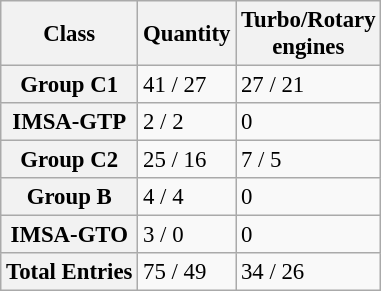<table class="wikitable" style="font-size: 95%">
<tr>
<th>Class</th>
<th>Quantity</th>
<th>Turbo/Rotary<br>engines</th>
</tr>
<tr>
<th>Group C1</th>
<td>41 / 27</td>
<td>27 / 21</td>
</tr>
<tr>
<th>IMSA-GTP</th>
<td>2 / 2</td>
<td>0</td>
</tr>
<tr>
<th>Group C2</th>
<td>25 / 16</td>
<td>7 / 5</td>
</tr>
<tr>
<th>Group B</th>
<td>4 / 4</td>
<td>0</td>
</tr>
<tr>
<th>IMSA-GTO</th>
<td>3 / 0</td>
<td>0</td>
</tr>
<tr>
<th>Total Entries</th>
<td>75 / 49</td>
<td>34 / 26</td>
</tr>
</table>
